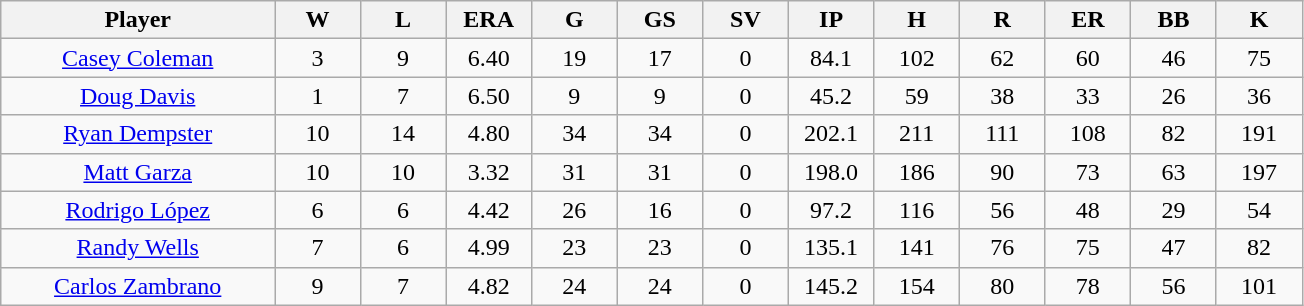<table class="wikitable sortable">
<tr>
<th width="16%">Player</th>
<th width="5%">W</th>
<th width="5%">L</th>
<th width="5%">ERA</th>
<th width="5%">G</th>
<th width="5%">GS</th>
<th width="5%">SV</th>
<th width="5%">IP</th>
<th width="5%">H</th>
<th width="5%">R</th>
<th width="5%">ER</th>
<th width="5%">BB</th>
<th width="5%">K</th>
</tr>
<tr align=center>
<td><a href='#'>Casey Coleman</a></td>
<td>3</td>
<td>9</td>
<td>6.40</td>
<td>19</td>
<td>17</td>
<td>0</td>
<td>84.1</td>
<td>102</td>
<td>62</td>
<td>60</td>
<td>46</td>
<td>75</td>
</tr>
<tr align=center>
<td><a href='#'>Doug Davis</a></td>
<td>1</td>
<td>7</td>
<td>6.50</td>
<td>9</td>
<td>9</td>
<td>0</td>
<td>45.2</td>
<td>59</td>
<td>38</td>
<td>33</td>
<td>26</td>
<td>36</td>
</tr>
<tr align=center>
<td><a href='#'>Ryan Dempster</a></td>
<td>10</td>
<td>14</td>
<td>4.80</td>
<td>34</td>
<td>34</td>
<td>0</td>
<td>202.1</td>
<td>211</td>
<td>111</td>
<td>108</td>
<td>82</td>
<td>191</td>
</tr>
<tr align=center>
<td><a href='#'>Matt Garza</a></td>
<td>10</td>
<td>10</td>
<td>3.32</td>
<td>31</td>
<td>31</td>
<td>0</td>
<td>198.0</td>
<td>186</td>
<td>90</td>
<td>73</td>
<td>63</td>
<td>197</td>
</tr>
<tr align=center>
<td><a href='#'>Rodrigo López</a></td>
<td>6</td>
<td>6</td>
<td>4.42</td>
<td>26</td>
<td>16</td>
<td>0</td>
<td>97.2</td>
<td>116</td>
<td>56</td>
<td>48</td>
<td>29</td>
<td>54</td>
</tr>
<tr align=center>
<td><a href='#'>Randy Wells</a></td>
<td>7</td>
<td>6</td>
<td>4.99</td>
<td>23</td>
<td>23</td>
<td>0</td>
<td>135.1</td>
<td>141</td>
<td>76</td>
<td>75</td>
<td>47</td>
<td>82</td>
</tr>
<tr align=center>
<td><a href='#'>Carlos Zambrano</a></td>
<td>9</td>
<td>7</td>
<td>4.82</td>
<td>24</td>
<td>24</td>
<td>0</td>
<td>145.2</td>
<td>154</td>
<td>80</td>
<td>78</td>
<td>56</td>
<td>101</td>
</tr>
</table>
